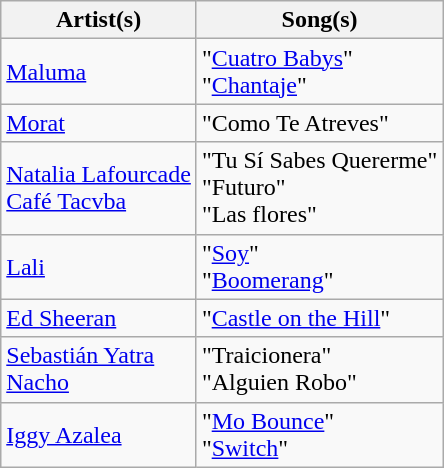<table class="wikitable">
<tr>
<th>Artist(s)</th>
<th>Song(s)</th>
</tr>
<tr>
<td><a href='#'>Maluma</a></td>
<td>"<a href='#'>Cuatro Babys</a>"<br>"<a href='#'>Chantaje</a>"</td>
</tr>
<tr>
<td><a href='#'>Morat</a></td>
<td>"Como Te Atreves"</td>
</tr>
<tr>
<td><a href='#'>Natalia Lafourcade</a><br><a href='#'>Café Tacvba</a></td>
<td>"Tu Sí Sabes Quererme" <br>"Futuro"<br>"Las flores" </td>
</tr>
<tr>
<td><a href='#'>Lali</a></td>
<td>"<a href='#'>Soy</a>"<br>"<a href='#'>Boomerang</a>"</td>
</tr>
<tr>
<td><a href='#'>Ed Sheeran</a></td>
<td>"<a href='#'>Castle on the Hill</a>"</td>
</tr>
<tr>
<td><a href='#'>Sebastián Yatra</a><br><a href='#'>Nacho</a></td>
<td>"Traicionera"<br>"Alguien Robo"</td>
</tr>
<tr>
<td><a href='#'>Iggy Azalea</a></td>
<td>"<a href='#'>Mo Bounce</a>"<br>"<a href='#'>Switch</a>"</td>
</tr>
</table>
